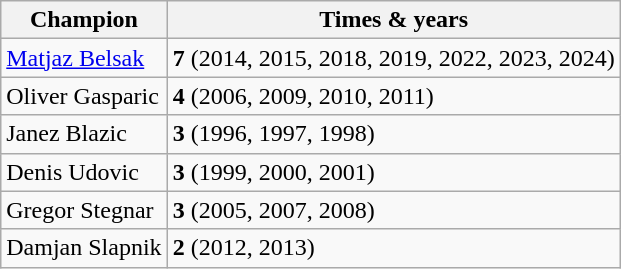<table class="wikitable">
<tr>
<th>Champion</th>
<th>Times & years</th>
</tr>
<tr>
<td> <a href='#'>Matjaz Belsak</a></td>
<td><strong>7</strong> (2014, 2015, 2018, 2019, 2022, 2023, 2024)</td>
</tr>
<tr>
<td> Oliver Gasparic</td>
<td><strong>4</strong> (2006, 2009, 2010, 2011)</td>
</tr>
<tr>
<td> Janez Blazic</td>
<td><strong>3</strong> (1996, 1997, 1998)</td>
</tr>
<tr>
<td> Denis Udovic</td>
<td><strong>3</strong> (1999, 2000, 2001)</td>
</tr>
<tr>
<td> Gregor Stegnar</td>
<td><strong>3</strong> (2005, 2007, 2008)</td>
</tr>
<tr>
<td> Damjan Slapnik</td>
<td><strong>2</strong> (2012, 2013)</td>
</tr>
</table>
